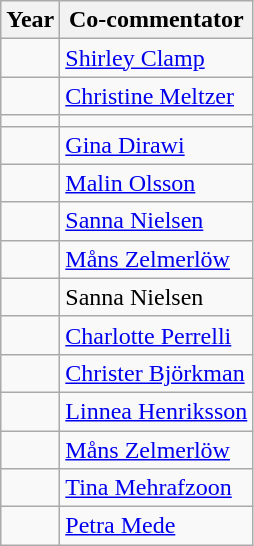<table class="wikitable sortable">
<tr>
<th>Year</th>
<th>Co-commentator</th>
</tr>
<tr>
<td></td>
<td><a href='#'>Shirley Clamp</a></td>
</tr>
<tr>
<td></td>
<td><a href='#'>Christine Meltzer</a></td>
</tr>
<tr>
<td></td>
<td></td>
</tr>
<tr>
<td></td>
<td><a href='#'>Gina Dirawi</a></td>
</tr>
<tr>
<td></td>
<td><a href='#'>Malin Olsson</a></td>
</tr>
<tr>
<td></td>
<td><a href='#'>Sanna Nielsen</a></td>
</tr>
<tr>
<td></td>
<td><a href='#'>Måns Zelmerlöw</a></td>
</tr>
<tr>
<td></td>
<td>Sanna Nielsen</td>
</tr>
<tr>
<td></td>
<td><a href='#'>Charlotte Perrelli</a></td>
</tr>
<tr>
<td></td>
<td><a href='#'>Christer Björkman</a></td>
</tr>
<tr>
<td></td>
<td><a href='#'>Linnea Henriksson</a></td>
</tr>
<tr>
<td></td>
<td><a href='#'>Måns Zelmerlöw</a></td>
</tr>
<tr>
<td></td>
<td><a href='#'>Tina Mehrafzoon</a></td>
</tr>
<tr>
<td></td>
<td><a href='#'>Petra Mede</a></td>
</tr>
</table>
